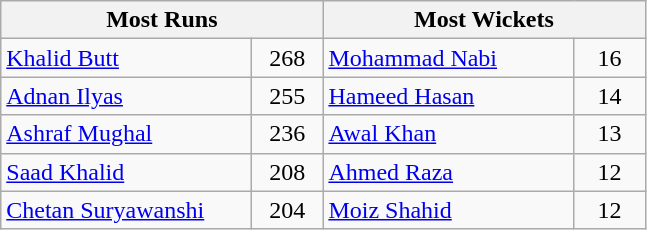<table class="wikitable">
<tr>
<th colspan="2" align="center">Most Runs</th>
<th colspan="2" align="center">Most Wickets</th>
</tr>
<tr>
<td width=160> <a href='#'>Khalid Butt</a></td>
<td width=40 align=center>268</td>
<td width=160> <a href='#'>Mohammad Nabi</a></td>
<td width=40 align=center>16</td>
</tr>
<tr>
<td> <a href='#'>Adnan Ilyas</a></td>
<td align=center>255</td>
<td> <a href='#'>Hameed Hasan</a></td>
<td align=center>14</td>
</tr>
<tr>
<td> <a href='#'>Ashraf Mughal</a></td>
<td align=center>236</td>
<td> <a href='#'>Awal Khan</a></td>
<td align=center>13</td>
</tr>
<tr>
<td> <a href='#'>Saad Khalid</a></td>
<td align=center>208</td>
<td> <a href='#'>Ahmed Raza</a></td>
<td align=center>12</td>
</tr>
<tr>
<td> <a href='#'>Chetan Suryawanshi</a></td>
<td align=center>204</td>
<td> <a href='#'>Moiz Shahid</a></td>
<td align=center>12</td>
</tr>
</table>
